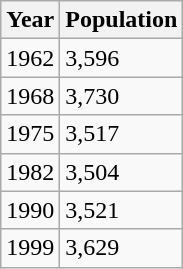<table class=wikitable>
<tr>
<th>Year</th>
<th>Population</th>
</tr>
<tr>
<td>1962</td>
<td>3,596</td>
</tr>
<tr>
<td>1968</td>
<td>3,730</td>
</tr>
<tr>
<td>1975</td>
<td>3,517</td>
</tr>
<tr>
<td>1982</td>
<td>3,504</td>
</tr>
<tr>
<td>1990</td>
<td>3,521</td>
</tr>
<tr>
<td>1999</td>
<td>3,629</td>
</tr>
</table>
